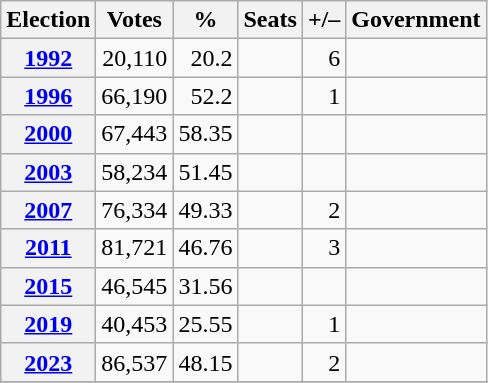<table class="wikitable" style="text-align:right">
<tr>
<th>Election</th>
<th>Votes</th>
<th>%</th>
<th>Seats</th>
<th>+/–</th>
<th>Government</th>
</tr>
<tr>
<th><a href='#'>1992</a></th>
<td>20,110</td>
<td>20.2</td>
<td></td>
<td> 6</td>
<td></td>
</tr>
<tr>
<th><a href='#'>1996</a></th>
<td>66,190</td>
<td>52.2</td>
<td></td>
<td> 1</td>
<td></td>
</tr>
<tr>
<th><a href='#'>2000</a></th>
<td>67,443</td>
<td>58.35</td>
<td></td>
<td></td>
<td></td>
</tr>
<tr>
<th><a href='#'>2003</a></th>
<td>58,234</td>
<td>51.45</td>
<td></td>
<td></td>
<td></td>
</tr>
<tr>
<th><a href='#'>2007</a></th>
<td>76,334</td>
<td>49.33</td>
<td></td>
<td> 2</td>
<td></td>
</tr>
<tr>
<th><a href='#'>2011</a></th>
<td>81,721</td>
<td>46.76</td>
<td></td>
<td> 3</td>
<td></td>
</tr>
<tr>
<th><a href='#'>2015</a></th>
<td>46,545</td>
<td>31.56</td>
<td></td>
<td></td>
<td></td>
</tr>
<tr>
<th><a href='#'>2019</a></th>
<td>40,453</td>
<td>25.55</td>
<td></td>
<td> 1</td>
<td></td>
</tr>
<tr>
<th><a href='#'>2023</a></th>
<td>86,537</td>
<td>48.15</td>
<td></td>
<td> 2</td>
<td></td>
</tr>
<tr>
</tr>
</table>
